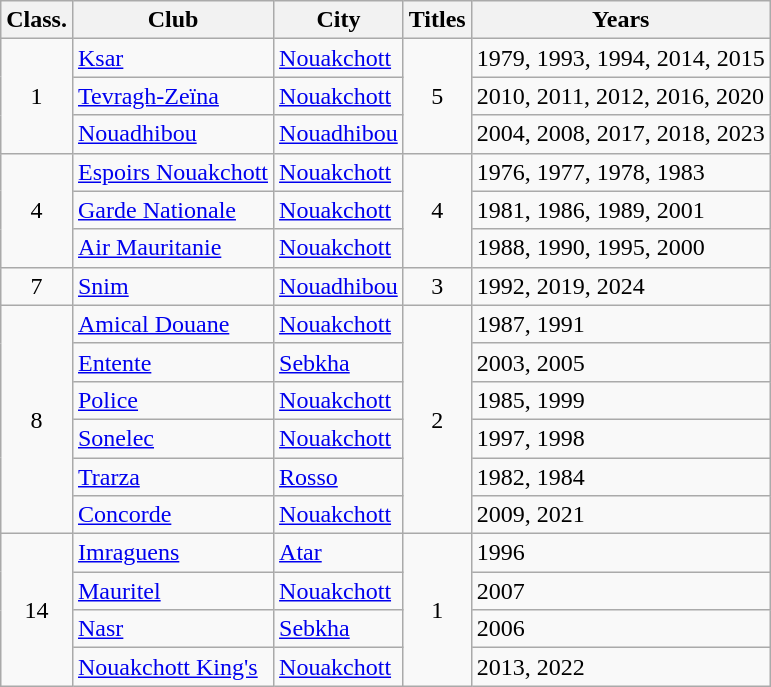<table class="wikitable">
<tr>
<th>Class.</th>
<th>Club</th>
<th>City</th>
<th>Titles</th>
<th>Years</th>
</tr>
<tr>
<td rowspan=3 align=center>1</td>
<td><a href='#'>Ksar</a></td>
<td><a href='#'>Nouakchott</a></td>
<td rowspan=3 align=center>5</td>
<td>1979, 1993, 1994, 2014, 2015</td>
</tr>
<tr>
<td><a href='#'>Tevragh-Zeïna</a></td>
<td><a href='#'>Nouakchott</a></td>
<td>2010, 2011, 2012, 2016, 2020</td>
</tr>
<tr>
<td><a href='#'>Nouadhibou</a></td>
<td><a href='#'>Nouadhibou</a></td>
<td>2004, 2008, 2017, 2018, 2023</td>
</tr>
<tr>
<td rowspan=3 align=center>4</td>
<td><a href='#'>Espoirs Nouakchott</a></td>
<td><a href='#'>Nouakchott</a></td>
<td rowspan=3 align=center>4</td>
<td>1976, 1977, 1978, 1983</td>
</tr>
<tr>
<td><a href='#'>Garde Nationale</a></td>
<td><a href='#'>Nouakchott</a></td>
<td>1981, 1986, 1989, 2001</td>
</tr>
<tr>
<td><a href='#'>Air Mauritanie</a></td>
<td><a href='#'>Nouakchott</a></td>
<td>1988, 1990, 1995, 2000</td>
</tr>
<tr>
<td align=center>7</td>
<td><a href='#'>Snim</a></td>
<td><a href='#'>Nouadhibou</a></td>
<td align=center>3</td>
<td>1992, 2019, 2024</td>
</tr>
<tr>
<td rowspan=6 align=center>8</td>
<td><a href='#'>Amical Douane</a></td>
<td><a href='#'>Nouakchott</a></td>
<td rowspan=6 align=center>2</td>
<td>1987, 1991</td>
</tr>
<tr>
<td><a href='#'>Entente</a></td>
<td><a href='#'>Sebkha</a></td>
<td>2003, 2005</td>
</tr>
<tr>
<td><a href='#'>Police</a></td>
<td><a href='#'>Nouakchott</a></td>
<td>1985, 1999</td>
</tr>
<tr>
<td><a href='#'>Sonelec</a></td>
<td><a href='#'>Nouakchott</a></td>
<td>1997, 1998</td>
</tr>
<tr>
<td><a href='#'>Trarza</a></td>
<td><a href='#'>Rosso</a></td>
<td>1982, 1984</td>
</tr>
<tr>
<td><a href='#'>Concorde</a></td>
<td><a href='#'>Nouakchott</a></td>
<td>2009, 2021</td>
</tr>
<tr>
<td rowspan=4 align=center>14</td>
<td><a href='#'>Imraguens</a></td>
<td><a href='#'>Atar</a></td>
<td rowspan=4 align=center>1</td>
<td>1996</td>
</tr>
<tr>
<td><a href='#'>Mauritel</a></td>
<td><a href='#'>Nouakchott</a></td>
<td>2007</td>
</tr>
<tr>
<td><a href='#'>Nasr</a></td>
<td><a href='#'>Sebkha</a></td>
<td>2006</td>
</tr>
<tr>
<td><a href='#'>Nouakchott King's</a></td>
<td><a href='#'>Nouakchott</a></td>
<td>2013, 2022</td>
</tr>
</table>
